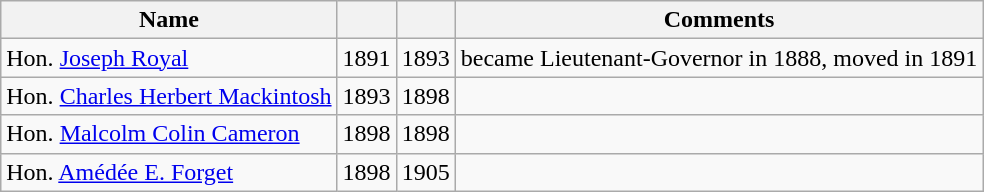<table class="wikitable">
<tr>
<th style="text-align: center;">Name</th>
<th></th>
<th></th>
<th style="text-align: center;" scope="col" style="width: 225px;">Comments</th>
</tr>
<tr>
<td>Hon. <a href='#'>Joseph Royal</a></td>
<td>1891</td>
<td>1893</td>
<td>became Lieutenant-Governor in 1888, moved in 1891</td>
</tr>
<tr>
<td>Hon. <a href='#'>Charles Herbert Mackintosh</a></td>
<td>1893</td>
<td>1898</td>
<td></td>
</tr>
<tr>
<td>Hon. <a href='#'>Malcolm Colin Cameron</a></td>
<td>1898</td>
<td>1898</td>
<td></td>
</tr>
<tr>
<td>Hon. <a href='#'>Amédée E. Forget</a></td>
<td>1898</td>
<td>1905</td>
<td></td>
</tr>
</table>
